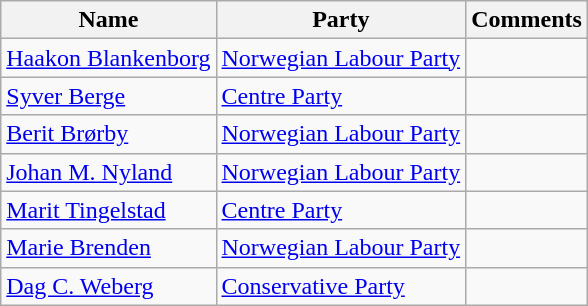<table class="wikitable">
<tr>
<th>Name</th>
<th>Party</th>
<th>Comments</th>
</tr>
<tr>
<td><a href='#'>Haakon Blankenborg</a></td>
<td><a href='#'>Norwegian Labour Party</a></td>
<td></td>
</tr>
<tr>
<td><a href='#'>Syver Berge</a></td>
<td><a href='#'>Centre Party</a></td>
<td></td>
</tr>
<tr>
<td><a href='#'>Berit Brørby</a></td>
<td><a href='#'>Norwegian Labour Party</a></td>
<td></td>
</tr>
<tr>
<td><a href='#'>Johan M. Nyland</a></td>
<td><a href='#'>Norwegian Labour Party</a></td>
<td></td>
</tr>
<tr>
<td><a href='#'>Marit Tingelstad</a></td>
<td><a href='#'>Centre Party</a></td>
<td></td>
</tr>
<tr>
<td><a href='#'>Marie Brenden</a></td>
<td><a href='#'>Norwegian Labour Party</a></td>
<td></td>
</tr>
<tr>
<td><a href='#'>Dag C. Weberg</a></td>
<td><a href='#'>Conservative Party</a></td>
<td></td>
</tr>
</table>
